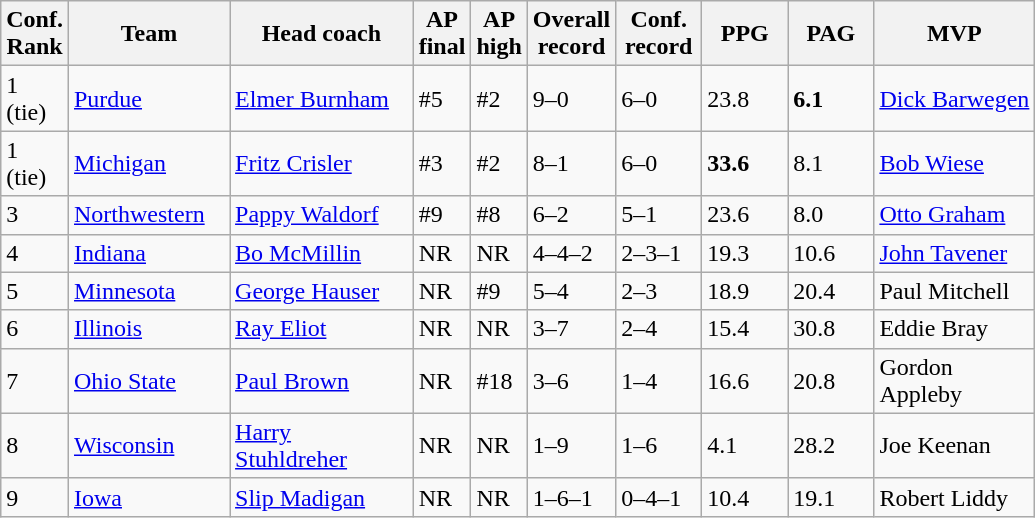<table class="sortable wikitable">
<tr>
<th width="25">Conf. Rank</th>
<th width="100">Team</th>
<th width="115">Head coach</th>
<th width="25">AP final</th>
<th width="25">AP high</th>
<th width="50">Overall record</th>
<th width="50">Conf. record</th>
<th width="50">PPG</th>
<th width="50">PAG</th>
<th width="100">MVP</th>
</tr>
<tr align="left" bgcolor="">
<td>1 (tie)</td>
<td><a href='#'>Purdue</a></td>
<td><a href='#'>Elmer Burnham</a></td>
<td>#5</td>
<td>#2</td>
<td>9–0</td>
<td>6–0</td>
<td>23.8</td>
<td><strong>6.1</strong></td>
<td><a href='#'>Dick Barwegen</a></td>
</tr>
<tr align="left" bgcolor="">
<td>1 (tie)</td>
<td><a href='#'>Michigan</a></td>
<td><a href='#'>Fritz Crisler</a></td>
<td>#3</td>
<td>#2</td>
<td>8–1</td>
<td>6–0</td>
<td><strong>33.6</strong></td>
<td>8.1</td>
<td><a href='#'>Bob Wiese</a></td>
</tr>
<tr align="left" bgcolor="">
<td>3</td>
<td><a href='#'>Northwestern</a></td>
<td><a href='#'>Pappy Waldorf</a></td>
<td>#9</td>
<td>#8</td>
<td>6–2</td>
<td>5–1</td>
<td>23.6</td>
<td>8.0</td>
<td><a href='#'>Otto Graham</a></td>
</tr>
<tr align="left" bgcolor="">
<td>4</td>
<td><a href='#'>Indiana</a></td>
<td><a href='#'>Bo McMillin</a></td>
<td>NR</td>
<td>NR</td>
<td>4–4–2</td>
<td>2–3–1</td>
<td>19.3</td>
<td>10.6</td>
<td><a href='#'>John Tavener</a></td>
</tr>
<tr align="left" bgcolor="">
<td>5</td>
<td><a href='#'>Minnesota</a></td>
<td><a href='#'>George Hauser</a></td>
<td>NR</td>
<td>#9</td>
<td>5–4</td>
<td>2–3</td>
<td>18.9</td>
<td>20.4</td>
<td>Paul Mitchell</td>
</tr>
<tr align="left" bgcolor="">
<td>6</td>
<td><a href='#'>Illinois</a></td>
<td><a href='#'>Ray Eliot</a></td>
<td>NR</td>
<td>NR</td>
<td>3–7</td>
<td>2–4</td>
<td>15.4</td>
<td>30.8</td>
<td>Eddie Bray</td>
</tr>
<tr align="left" bgcolor="">
<td>7</td>
<td><a href='#'>Ohio State</a></td>
<td><a href='#'>Paul Brown</a></td>
<td>NR</td>
<td>#18</td>
<td>3–6</td>
<td>1–4</td>
<td>16.6</td>
<td>20.8</td>
<td>Gordon Appleby</td>
</tr>
<tr align="left" bgcolor="">
<td>8</td>
<td><a href='#'>Wisconsin</a></td>
<td><a href='#'>Harry Stuhldreher</a></td>
<td>NR</td>
<td>NR</td>
<td>1–9</td>
<td>1–6</td>
<td>4.1</td>
<td>28.2</td>
<td>Joe Keenan</td>
</tr>
<tr align="left" bgcolor="">
<td>9</td>
<td><a href='#'>Iowa</a></td>
<td><a href='#'>Slip Madigan</a></td>
<td>NR</td>
<td>NR</td>
<td>1–6–1</td>
<td>0–4–1</td>
<td>10.4</td>
<td>19.1</td>
<td>Robert Liddy</td>
</tr>
</table>
